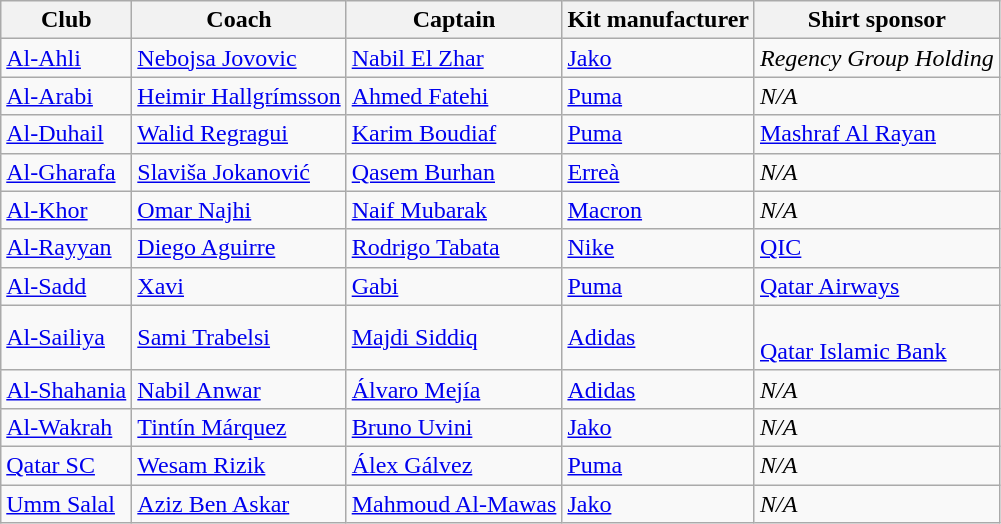<table class="wikitable sortable" style="text-align:left;">
<tr>
<th>Club</th>
<th>Coach</th>
<th>Captain</th>
<th>Kit manufacturer</th>
<th>Shirt sponsor</th>
</tr>
<tr>
<td><a href='#'>Al-Ahli</a></td>
<td> <a href='#'>Nebojsa Jovovic</a></td>
<td> <a href='#'>Nabil El Zhar</a></td>
<td><a href='#'>Jako</a></td>
<td><em>Regency Group Holding</em></td>
</tr>
<tr>
<td><a href='#'>Al-Arabi</a></td>
<td> <a href='#'>Heimir Hallgrímsson</a></td>
<td> <a href='#'>Ahmed Fatehi</a></td>
<td><a href='#'>Puma</a></td>
<td><em>N/A</em></td>
</tr>
<tr>
<td><a href='#'>Al-Duhail</a></td>
<td> <a href='#'>Walid Regragui</a></td>
<td> <a href='#'>Karim Boudiaf</a></td>
<td><a href='#'>Puma</a></td>
<td><a href='#'>Mashraf Al Rayan</a></td>
</tr>
<tr>
<td><a href='#'>Al-Gharafa</a></td>
<td> <a href='#'>Slaviša Jokanović</a></td>
<td> <a href='#'>Qasem Burhan</a></td>
<td><a href='#'>Erreà</a></td>
<td><em>N/A</em></td>
</tr>
<tr>
<td><a href='#'>Al-Khor</a></td>
<td> <a href='#'>Omar Najhi</a></td>
<td> <a href='#'>Naif Mubarak</a></td>
<td><a href='#'>Macron</a></td>
<td><em>N/A</em></td>
</tr>
<tr>
<td><a href='#'>Al-Rayyan</a></td>
<td> <a href='#'>Diego Aguirre</a></td>
<td> <a href='#'>Rodrigo Tabata</a></td>
<td><a href='#'>Nike</a></td>
<td><a href='#'>QIC</a></td>
</tr>
<tr>
<td><a href='#'>Al-Sadd</a></td>
<td> <a href='#'>Xavi</a></td>
<td> <a href='#'>Gabi</a></td>
<td><a href='#'>Puma</a></td>
<td><a href='#'>Qatar Airways</a></td>
</tr>
<tr>
<td><a href='#'>Al-Sailiya</a></td>
<td> <a href='#'>Sami Trabelsi</a></td>
<td> <a href='#'>Majdi Siddiq</a></td>
<td><a href='#'>Adidas</a></td>
<td><br><a href='#'>Qatar Islamic Bank</a></td>
</tr>
<tr>
<td><a href='#'>Al-Shahania</a></td>
<td> <a href='#'>Nabil Anwar</a></td>
<td> <a href='#'>Álvaro Mejía</a></td>
<td><a href='#'>Adidas</a></td>
<td><em>N/A</em></td>
</tr>
<tr>
<td><a href='#'>Al-Wakrah</a></td>
<td> <a href='#'>Tintín Márquez</a></td>
<td> <a href='#'>Bruno Uvini</a></td>
<td><a href='#'>Jako</a></td>
<td><em>N/A</em></td>
</tr>
<tr>
<td><a href='#'>Qatar SC</a></td>
<td> <a href='#'>Wesam Rizik</a></td>
<td> <a href='#'>Álex Gálvez</a></td>
<td><a href='#'>Puma</a></td>
<td><em>N/A</em></td>
</tr>
<tr>
<td><a href='#'>Umm Salal</a></td>
<td> <a href='#'>Aziz Ben Askar</a></td>
<td> <a href='#'>Mahmoud Al-Mawas</a></td>
<td><a href='#'>Jako</a></td>
<td><em>N/A</em></td>
</tr>
</table>
